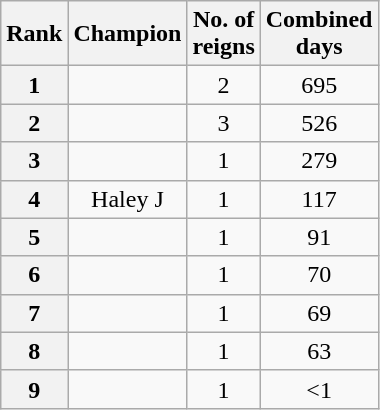<table class="wikitable sortable" style="text-align: center">
<tr>
<th>Rank</th>
<th>Champion</th>
<th>No. of<br>reigns</th>
<th>Combined<br>days</th>
</tr>
<tr>
<th>1</th>
<td></td>
<td>2</td>
<td>695</td>
</tr>
<tr>
<th>2</th>
<td></td>
<td>3</td>
<td>526</td>
</tr>
<tr>
<th>3</th>
<td></td>
<td>1</td>
<td>279</td>
</tr>
<tr>
<th>4</th>
<td>Haley J</td>
<td>1</td>
<td>117</td>
</tr>
<tr>
<th>5</th>
<td></td>
<td>1</td>
<td>91</td>
</tr>
<tr>
<th>6</th>
<td></td>
<td>1</td>
<td>70</td>
</tr>
<tr>
<th>7</th>
<td></td>
<td>1</td>
<td>69</td>
</tr>
<tr>
<th>8</th>
<td></td>
<td>1</td>
<td>63</td>
</tr>
<tr>
<th>9</th>
<td></td>
<td>1</td>
<td><1</td>
</tr>
</table>
